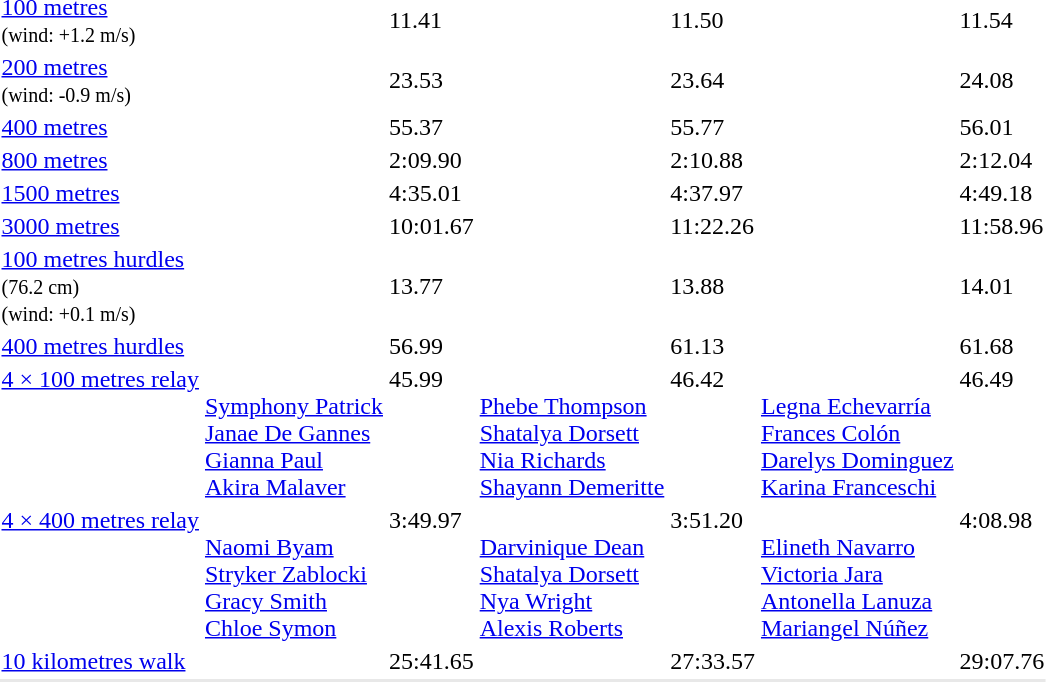<table>
<tr>
<td><a href='#'>100 metres</a><br><small>(wind: +1.2 m/s)</small></td>
<td></td>
<td>11.41</td>
<td></td>
<td>11.50</td>
<td></td>
<td>11.54</td>
</tr>
<tr>
<td><a href='#'>200 metres</a><br><small>(wind: -0.9 m/s)</small></td>
<td></td>
<td>23.53</td>
<td></td>
<td>23.64</td>
<td></td>
<td>24.08</td>
</tr>
<tr>
<td><a href='#'>400 metres</a></td>
<td></td>
<td>55.37</td>
<td></td>
<td>55.77</td>
<td></td>
<td>56.01</td>
</tr>
<tr>
<td><a href='#'>800 metres</a></td>
<td></td>
<td>2:09.90</td>
<td></td>
<td>2:10.88</td>
<td></td>
<td>2:12.04</td>
</tr>
<tr>
<td><a href='#'>1500 metres</a></td>
<td></td>
<td>4:35.01 </td>
<td></td>
<td>4:37.97</td>
<td></td>
<td>4:49.18</td>
</tr>
<tr>
<td><a href='#'>3000 metres</a></td>
<td></td>
<td>10:01.67 </td>
<td></td>
<td>11:22.26</td>
<td></td>
<td>11:58.96</td>
</tr>
<tr>
<td><a href='#'>100 metres hurdles</a><br><small>(76.2 cm)<br>(wind: +0.1 m/s)</small></td>
<td></td>
<td>13.77</td>
<td></td>
<td>13.88</td>
<td></td>
<td>14.01</td>
</tr>
<tr>
<td><a href='#'>400 metres hurdles</a></td>
<td></td>
<td>56.99 </td>
<td></td>
<td>61.13</td>
<td></td>
<td>61.68</td>
</tr>
<tr valign="top">
<td><a href='#'>4 × 100 metres relay</a></td>
<td><br><a href='#'>Symphony Patrick</a><br><a href='#'>Janae De Gannes</a><br><a href='#'>Gianna Paul</a><br><a href='#'>Akira Malaver</a></td>
<td>45.99</td>
<td><br><a href='#'>Phebe Thompson</a><br><a href='#'>Shatalya Dorsett</a><br><a href='#'>Nia Richards</a><br><a href='#'>Shayann Demeritte</a></td>
<td>46.42</td>
<td><br><a href='#'>Legna Echevarría</a><br><a href='#'>Frances Colón</a><br><a href='#'>Darelys Dominguez</a><br><a href='#'>Karina Franceschi</a></td>
<td>46.49</td>
</tr>
<tr valign="top">
<td><a href='#'>4 × 400 metres relay</a></td>
<td><br><a href='#'>Naomi Byam</a><br><a href='#'>Stryker Zablocki</a><br><a href='#'>Gracy Smith</a><br><a href='#'>Chloe Symon</a></td>
<td>3:49.97</td>
<td><br><a href='#'>Darvinique Dean</a><br><a href='#'>Shatalya Dorsett</a><br><a href='#'>Nya Wright</a><br><a href='#'>Alexis Roberts</a></td>
<td>3:51.20</td>
<td><br><a href='#'>Elineth Navarro</a><br><a href='#'>Victoria Jara</a><br><a href='#'>Antonella Lanuza</a><br><a href='#'>Mariangel Núñez</a></td>
<td>4:08.98</td>
</tr>
<tr>
<td><a href='#'>10 kilometres walk</a></td>
<td></td>
<td>25:41.65</td>
<td></td>
<td>27:33.57</td>
<td></td>
<td>29:07.76</td>
</tr>
<tr style="background:#e8e8e8;">
<td colspan=7></td>
</tr>
</table>
